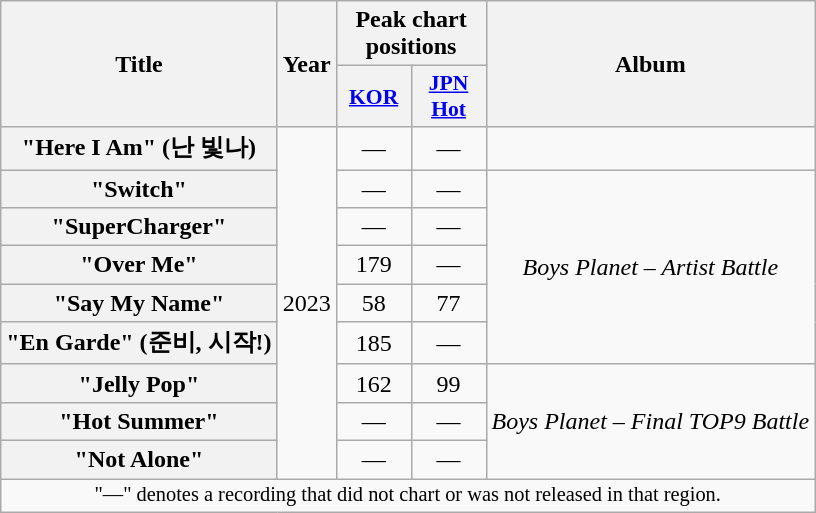<table class="wikitable plainrowheaders" style="text-align:center">
<tr>
<th scope="col" rowspan="2">Title</th>
<th scope="col" rowspan="2">Year</th>
<th scope="col" colspan="2">Peak chart positions</th>
<th scope="col" rowspan="2">Album</th>
</tr>
<tr>
<th scope="col" style="font-size:90%; width:3em"><a href='#'>KOR</a><br></th>
<th scope="col" style="font-size:90%; width:3em"><a href='#'>JPN<br>Hot</a><br></th>
</tr>
<tr>
<th scope="row">"Here I Am" (난 빛나)</th>
<td rowspan="9">2023</td>
<td>—</td>
<td>—</td>
<td></td>
</tr>
<tr>
<th scope="row">"Switch"</th>
<td>—</td>
<td>—</td>
<td rowspan="5"><em>Boys Planet – Artist Battle</em></td>
</tr>
<tr>
<th scope="row">"SuperCharger"</th>
<td>—</td>
<td>—</td>
</tr>
<tr>
<th scope="row">"Over Me"</th>
<td>179</td>
<td>—</td>
</tr>
<tr>
<th scope="row">"Say My Name"</th>
<td>58</td>
<td>77</td>
</tr>
<tr>
<th scope="row">"En Garde" (준비, 시작!)</th>
<td>185</td>
<td>—</td>
</tr>
<tr>
<th scope="row">"Jelly Pop"</th>
<td>162</td>
<td>99</td>
<td rowspan="3"><em>Boys Planet – Final TOP9 Battle</em></td>
</tr>
<tr>
<th scope="row">"Hot Summer"</th>
<td>—</td>
<td>—</td>
</tr>
<tr>
<th scope="row">"Not Alone"</th>
<td>—</td>
<td>—</td>
</tr>
<tr>
<td colspan="5" style="font-size:85%">"—" denotes a recording that did not chart or was not released in that region.</td>
</tr>
</table>
